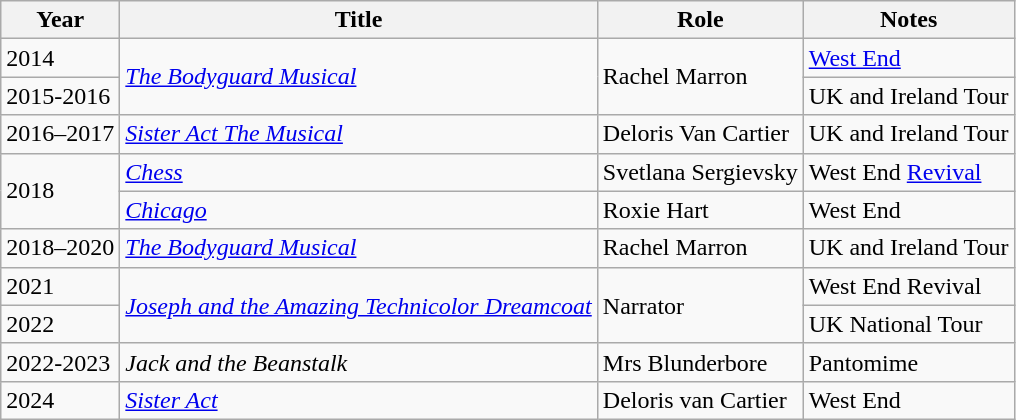<table class="wikitable sortable">
<tr>
<th>Year</th>
<th>Title</th>
<th>Role</th>
<th class="unsortable">Notes</th>
</tr>
<tr>
<td>2014</td>
<td rowspan=2><em><a href='#'>The Bodyguard Musical</a></em></td>
<td rowspan=2>Rachel Marron</td>
<td><a href='#'>West End</a></td>
</tr>
<tr>
<td>2015-2016</td>
<td>UK and Ireland Tour</td>
</tr>
<tr>
<td>2016–2017</td>
<td><em><a href='#'>Sister Act The Musical</a></em></td>
<td>Deloris Van Cartier</td>
<td>UK and Ireland Tour</td>
</tr>
<tr>
<td rowspan=2>2018</td>
<td><em><a href='#'>Chess</a></em></td>
<td>Svetlana Sergievsky</td>
<td>West End <a href='#'>Revival</a></td>
</tr>
<tr>
<td><em><a href='#'>Chicago</a></em></td>
<td>Roxie Hart</td>
<td>West End</td>
</tr>
<tr>
<td>2018–2020</td>
<td><em><a href='#'>The Bodyguard Musical</a></em></td>
<td>Rachel Marron</td>
<td>UK and Ireland Tour</td>
</tr>
<tr>
<td>2021</td>
<td rowspan=2><em><a href='#'>Joseph and the Amazing Technicolor Dreamcoat</a></em></td>
<td rowspan=2>Narrator</td>
<td>West End Revival</td>
</tr>
<tr>
<td>2022</td>
<td>UK National Tour</td>
</tr>
<tr>
<td>2022-2023</td>
<td><em>Jack and the Beanstalk</em></td>
<td>Mrs Blunderbore</td>
<td>Pantomime</td>
</tr>
<tr>
<td>2024</td>
<td><em><a href='#'>Sister Act</a></em></td>
<td>Deloris van Cartier</td>
<td>West End</td>
</tr>
</table>
